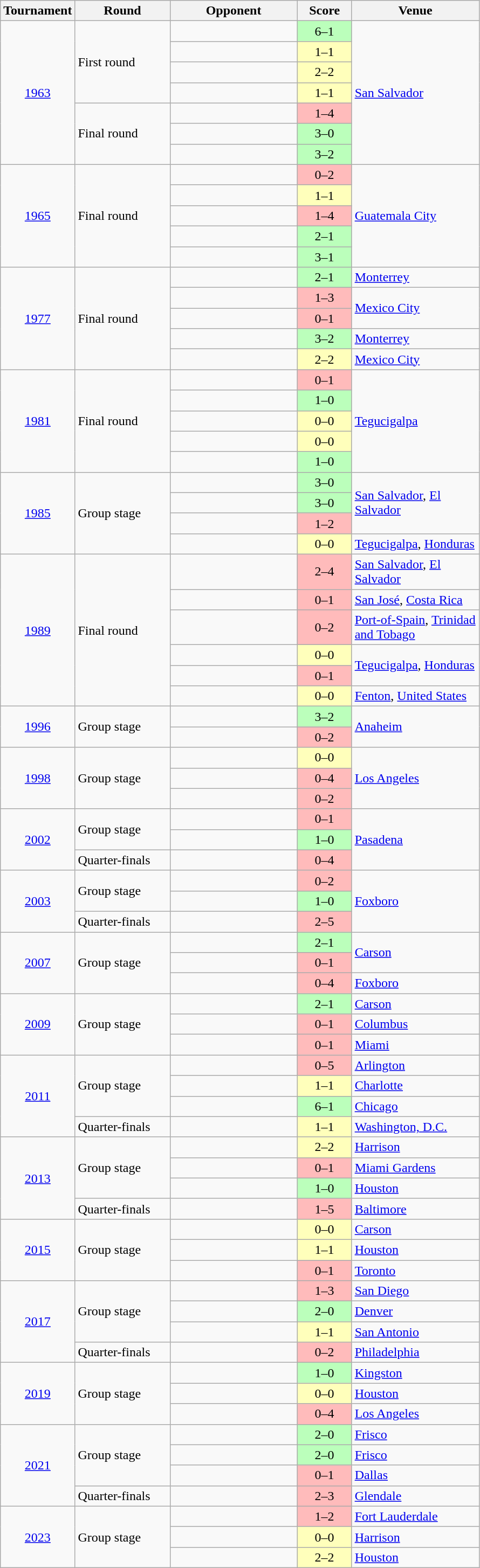<table class="wikitable sortable" style="text-align:left;">
<tr>
<th>Tournament</th>
<th width=110>Round</th>
<th width=150>Opponent</th>
<th width=60>Score</th>
<th width=150>Venue</th>
</tr>
<tr>
<td rowspan="7" align=center> <a href='#'>1963</a></td>
<td rowspan="4">First round</td>
<td></td>
<td align=center bgcolor="#bbffbb">6–1</td>
<td rowspan=7><a href='#'>San Salvador</a></td>
</tr>
<tr>
<td></td>
<td align=center bgcolor="#ffffbb">1–1</td>
</tr>
<tr>
<td></td>
<td align=center bgcolor="#ffffbb">2–2</td>
</tr>
<tr>
<td></td>
<td align=center bgcolor="#ffffbb">1–1</td>
</tr>
<tr>
<td rowspan=3>Final round</td>
<td></td>
<td align=center bgcolor="#ffbbbb">1–4</td>
</tr>
<tr>
<td></td>
<td align=center bgcolor="#bbffbb">3–0</td>
</tr>
<tr>
<td></td>
<td align=center bgcolor="#bbffbb">3–2</td>
</tr>
<tr>
<td rowspan="5" align=center> <a href='#'>1965</a></td>
<td rowspan="5">Final round</td>
<td></td>
<td align=center bgcolor="#ffbbbb">0–2</td>
<td rowspan=5><a href='#'>Guatemala City</a></td>
</tr>
<tr>
<td></td>
<td align=center bgcolor="#ffffbb">1–1</td>
</tr>
<tr>
<td></td>
<td align=center bgcolor="#ffbbbb">1–4</td>
</tr>
<tr>
<td></td>
<td align=center bgcolor="#bbffbb">2–1</td>
</tr>
<tr>
<td></td>
<td align=center bgcolor="#bbffbb">3–1</td>
</tr>
<tr>
<td rowspan="5" align=center> <a href='#'>1977</a></td>
<td rowspan="5">Final round</td>
<td></td>
<td align=center bgcolor="#bbffbb">2–1</td>
<td><a href='#'>Monterrey</a></td>
</tr>
<tr>
<td></td>
<td align=center bgcolor="#ffbbbb">1–3</td>
<td rowspan=2><a href='#'>Mexico City</a></td>
</tr>
<tr>
<td></td>
<td align=center bgcolor="#ffbbbb">0–1</td>
</tr>
<tr>
<td></td>
<td align=center bgcolor="#bbffbb">3–2</td>
<td><a href='#'>Monterrey</a></td>
</tr>
<tr>
<td></td>
<td align=center bgcolor="#ffffbb">2–2</td>
<td><a href='#'>Mexico City</a></td>
</tr>
<tr>
<td rowspan="5" align=center> <a href='#'>1981</a></td>
<td rowspan="5">Final round</td>
<td></td>
<td align=center bgcolor="#ffbbbb">0–1</td>
<td rowspan=5><a href='#'>Tegucigalpa</a></td>
</tr>
<tr>
<td></td>
<td align=center bgcolor="#bbffbb">1–0</td>
</tr>
<tr>
<td></td>
<td align=center bgcolor="#ffffbb">0–0</td>
</tr>
<tr>
<td></td>
<td align=center bgcolor="#ffffbb">0–0</td>
</tr>
<tr>
<td></td>
<td align=center bgcolor="#bbffbb">1–0</td>
</tr>
<tr>
<td rowspan="4" align=center><a href='#'>1985</a></td>
<td rowspan="4">Group stage</td>
<td></td>
<td align=center bgcolor="#bbffbb">3–0</td>
<td rowspan=3><a href='#'>San Salvador</a>, <a href='#'>El Salvador</a></td>
</tr>
<tr>
<td></td>
<td align=center bgcolor="#bbffbb">3–0</td>
</tr>
<tr>
<td></td>
<td align=center bgcolor="#ffbbbb">1–2</td>
</tr>
<tr>
<td></td>
<td align=center bgcolor="#ffffbb">0–0</td>
<td><a href='#'>Tegucigalpa</a>, <a href='#'>Honduras</a></td>
</tr>
<tr>
<td rowspan="6" align=center><a href='#'>1989</a></td>
<td rowspan="6">Final round</td>
<td></td>
<td align=center bgcolor="#ffbbbb">2–4</td>
<td><a href='#'>San Salvador</a>, <a href='#'>El Salvador</a></td>
</tr>
<tr>
<td></td>
<td align=center bgcolor="#ffbbbb">0–1</td>
<td><a href='#'>San José</a>, <a href='#'>Costa Rica</a></td>
</tr>
<tr>
<td></td>
<td align=center bgcolor="#ffbbbb">0–2</td>
<td><a href='#'>Port-of-Spain</a>, <a href='#'>Trinidad and Tobago</a></td>
</tr>
<tr>
<td></td>
<td align=center bgcolor="#ffffbb">0–0</td>
<td rowspan=2><a href='#'>Tegucigalpa</a>, <a href='#'>Honduras</a></td>
</tr>
<tr>
<td></td>
<td align=center bgcolor="#ffbbbb">0–1</td>
</tr>
<tr>
<td></td>
<td align=center bgcolor="#ffffbb">0–0</td>
<td><a href='#'>Fenton</a>, <a href='#'>United States</a></td>
</tr>
<tr>
<td rowspan="2" align=center> <a href='#'>1996</a></td>
<td rowspan="2">Group stage</td>
<td></td>
<td align=center bgcolor="#bbffbb">3–2</td>
<td rowspan=2><a href='#'>Anaheim</a></td>
</tr>
<tr>
<td></td>
<td align=center bgcolor="#ffbbbb">0–2</td>
</tr>
<tr>
<td rowspan="3" align=center> <a href='#'>1998</a></td>
<td rowspan="3">Group stage</td>
<td></td>
<td align=center bgcolor="#ffffbb">0–0</td>
<td rowspan=3><a href='#'>Los Angeles</a></td>
</tr>
<tr>
<td></td>
<td align=center bgcolor="#ffbbbb">0–4</td>
</tr>
<tr>
<td></td>
<td align=center bgcolor="#ffbbbb">0–2</td>
</tr>
<tr>
<td rowspan="3" align=center> <a href='#'>2002</a></td>
<td rowspan="2">Group stage</td>
<td></td>
<td align=center bgcolor="#ffbbbb">0–1</td>
<td rowspan=3><a href='#'>Pasadena</a></td>
</tr>
<tr>
<td></td>
<td align=center bgcolor="#bbffbb">1–0</td>
</tr>
<tr>
<td>Quarter-finals</td>
<td></td>
<td align=center bgcolor="#ffbbbb">0–4</td>
</tr>
<tr>
<td rowspan="3" align=center>  <a href='#'>2003</a></td>
<td rowspan="2">Group stage</td>
<td></td>
<td align=center bgcolor="#ffbbbb">0–2</td>
<td rowspan=3><a href='#'>Foxboro</a></td>
</tr>
<tr>
<td></td>
<td align=center bgcolor="#bbffbb">1–0</td>
</tr>
<tr>
<td>Quarter-finals</td>
<td></td>
<td align=center bgcolor="#ffbbbb">2–5</td>
</tr>
<tr>
<td rowspan="3" align=center> <a href='#'>2007</a></td>
<td rowspan="3">Group stage</td>
<td></td>
<td align=center bgcolor="#bbffbb">2–1</td>
<td rowspan=2><a href='#'>Carson</a></td>
</tr>
<tr>
<td></td>
<td align=center bgcolor="#ffbbbb">0–1</td>
</tr>
<tr>
<td></td>
<td align=center bgcolor="#ffbbbb">0–4</td>
<td><a href='#'>Foxboro</a></td>
</tr>
<tr>
<td rowspan="3" align=center> <a href='#'>2009</a></td>
<td rowspan="3">Group stage</td>
<td></td>
<td align=center bgcolor="#bbffbb">2–1</td>
<td><a href='#'>Carson</a></td>
</tr>
<tr>
<td></td>
<td align=center bgcolor="#ffbbbb">0–1</td>
<td><a href='#'>Columbus</a></td>
</tr>
<tr>
<td></td>
<td align=center bgcolor="#ffbbbb">0–1</td>
<td><a href='#'>Miami</a></td>
</tr>
<tr>
<td rowspan="4" align=center> <a href='#'>2011</a></td>
<td rowspan="3">Group stage</td>
<td></td>
<td align=center bgcolor="#ffbbbb">0–5</td>
<td><a href='#'>Arlington</a></td>
</tr>
<tr>
<td></td>
<td align=center bgcolor="#ffffbb">1–1</td>
<td><a href='#'>Charlotte</a></td>
</tr>
<tr>
<td></td>
<td align=center bgcolor="#bbffbb">6–1</td>
<td><a href='#'>Chicago</a></td>
</tr>
<tr>
<td>Quarter-finals</td>
<td></td>
<td align=center bgcolor="#ffffbb">1–1 </td>
<td><a href='#'>Washington, D.C.</a></td>
</tr>
<tr>
<td rowspan="4" align=center> <a href='#'>2013</a></td>
<td rowspan="3">Group stage</td>
<td></td>
<td align=center bgcolor="#ffffbb">2–2</td>
<td><a href='#'>Harrison</a></td>
</tr>
<tr>
<td></td>
<td align=center bgcolor="#ffbbbb">0–1</td>
<td><a href='#'>Miami Gardens</a></td>
</tr>
<tr>
<td></td>
<td align=center bgcolor="#bbffbb">1–0</td>
<td><a href='#'>Houston</a></td>
</tr>
<tr>
<td>Quarter-finals</td>
<td></td>
<td align=center bgcolor="ffbbbb">1–5</td>
<td><a href='#'>Baltimore</a></td>
</tr>
<tr>
<td rowspan="3" align=center>  <a href='#'>2015</a></td>
<td rowspan="3">Group stage</td>
<td></td>
<td align=center bgcolor="#ffffbb">0–0</td>
<td><a href='#'>Carson</a></td>
</tr>
<tr>
<td></td>
<td align=center bgcolor="#ffffbb">1–1</td>
<td><a href='#'>Houston</a></td>
</tr>
<tr>
<td></td>
<td align=center bgcolor="#ffbbbb">0–1</td>
<td><a href='#'>Toronto</a></td>
</tr>
<tr>
<td rowspan="4" align=center> <a href='#'>2017</a></td>
<td rowspan="3">Group stage</td>
<td></td>
<td align=center bgcolor="#ffbbbb">1–3</td>
<td><a href='#'>San Diego</a></td>
</tr>
<tr>
<td></td>
<td align=center bgcolor="#bbffbb">2–0</td>
<td><a href='#'>Denver</a></td>
</tr>
<tr>
<td></td>
<td align=center bgcolor="#ffffbb">1–1</td>
<td><a href='#'>San Antonio</a></td>
</tr>
<tr>
<td>Quarter-finals</td>
<td></td>
<td align=center bgcolor="ffbbbb">0–2</td>
<td><a href='#'>Philadelphia</a></td>
</tr>
<tr>
<td rowspan="3" align=center>   <a href='#'>2019</a></td>
<td rowspan="3">Group stage</td>
<td></td>
<td align=center bgcolor="#bbffbb">1–0</td>
<td><a href='#'>Kingston</a></td>
</tr>
<tr>
<td></td>
<td align=center bgcolor="#ffffbb">0–0</td>
<td><a href='#'>Houston</a></td>
</tr>
<tr>
<td></td>
<td align=center bgcolor="#ffbbbb">0–4</td>
<td><a href='#'>Los Angeles</a></td>
</tr>
<tr>
<td rowspan="4" align=center> <a href='#'>2021</a></td>
<td rowspan="3">Group stage</td>
<td></td>
<td align=center bgcolor="#bbffbb">2–0</td>
<td><a href='#'>Frisco</a></td>
</tr>
<tr>
<td></td>
<td align=center bgcolor="#bbffbb">2–0</td>
<td><a href='#'>Frisco</a></td>
</tr>
<tr>
<td></td>
<td align=center bgcolor="ffbbbb">0–1</td>
<td><a href='#'>Dallas</a></td>
</tr>
<tr>
<td>Quarter-finals</td>
<td></td>
<td align=center bgcolor="ffbbbb">2–3</td>
<td><a href='#'>Glendale</a></td>
</tr>
<tr>
<td rowspan="3" align=center>  <a href='#'>2023</a></td>
<td rowspan="3">Group stage</td>
<td></td>
<td align=center bgcolor="ffbbbb">1–2</td>
<td><a href='#'>Fort Lauderdale</a></td>
</tr>
<tr>
<td></td>
<td align=center bgcolor="#ffffbb">0–0</td>
<td><a href='#'>Harrison</a></td>
</tr>
<tr>
<td></td>
<td align=center bgcolor="#ffffbb">2–2</td>
<td><a href='#'>Houston</a></td>
</tr>
</table>
